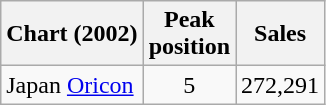<table class="wikitable">
<tr>
<th>Chart (2002)</th>
<th>Peak<br>position</th>
<th>Sales</th>
</tr>
<tr>
<td>Japan <a href='#'>Oricon</a></td>
<td align="center">5</td>
<td align="center">272,291</td>
</tr>
</table>
